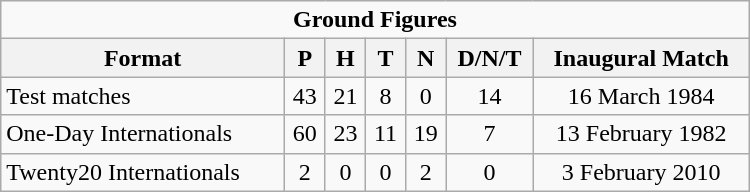<table class="wikitable" style="text-align: center; width: 500px;">
<tr>
<td colspan="7" style="text-align:center;"><strong>Ground Figures</strong></td>
</tr>
<tr>
<th>Format</th>
<th>P</th>
<th>H</th>
<th>T</th>
<th>N</th>
<th>D/N/T</th>
<th>Inaugural Match</th>
</tr>
<tr>
<td style="text-align:left;">Test matches</td>
<td>43</td>
<td>21</td>
<td>8</td>
<td>0</td>
<td>14</td>
<td>16 March 1984</td>
</tr>
<tr>
<td style="text-align:left;">One-Day Internationals</td>
<td>60</td>
<td>23</td>
<td>11</td>
<td>19</td>
<td>7</td>
<td>13 February 1982</td>
</tr>
<tr>
<td style="text-align:left;">Twenty20 Internationals</td>
<td>2</td>
<td>0</td>
<td>0</td>
<td>2</td>
<td>0</td>
<td>3 February 2010</td>
</tr>
</table>
